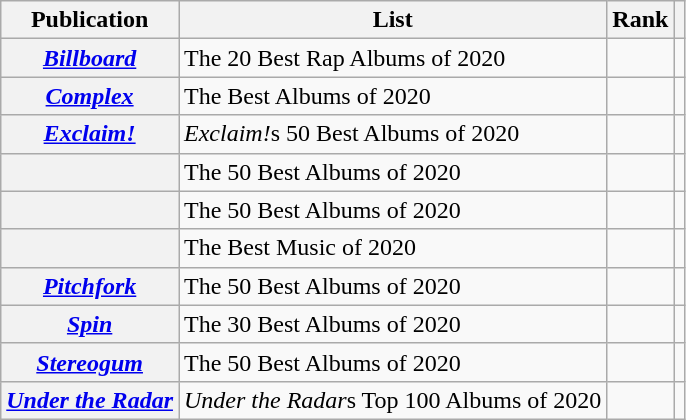<table class="wikitable sortable plainrowheaders" style="border:none; margin:0;">
<tr>
<th scope="col">Publication</th>
<th scope="col" class="unsortable">List</th>
<th scope="col" data-sort-type="number">Rank</th>
<th scope="col" class="unsortable"></th>
</tr>
<tr>
<th scope="row"><em><a href='#'>Billboard</a></em></th>
<td>The 20 Best Rap Albums of 2020</td>
<td></td>
<td></td>
</tr>
<tr>
<th scope="row"><em><a href='#'>Complex</a></em></th>
<td>The Best Albums of 2020</td>
<td></td>
<td></td>
</tr>
<tr>
<th scope="row"><em><a href='#'>Exclaim!</a></em></th>
<td><em>Exclaim!</em>s 50 Best Albums of 2020</td>
<td></td>
<td></td>
</tr>
<tr>
<th scope="row"></th>
<td>The 50 Best Albums of 2020</td>
<td></td>
<td></td>
</tr>
<tr>
<th scope="row"></th>
<td>The 50 Best Albums of 2020</td>
<td></td>
<td></td>
</tr>
<tr>
<th scope="row"></th>
<td>The Best Music of 2020</td>
<td></td>
<td></td>
</tr>
<tr>
<th scope="row"><em><a href='#'>Pitchfork</a></em></th>
<td>The 50 Best Albums of 2020</td>
<td></td>
<td></td>
</tr>
<tr>
<th scope="row"><em><a href='#'>Spin</a></em></th>
<td>The 30 Best Albums of 2020</td>
<td></td>
<td></td>
</tr>
<tr>
<th scope="row"><em><a href='#'>Stereogum</a></em></th>
<td>The 50 Best Albums of 2020</td>
<td></td>
<td></td>
</tr>
<tr>
<th scope="row"><em><a href='#'>Under the Radar</a></em></th>
<td><em>Under the Radar</em>s Top 100 Albums of 2020</td>
<td></td>
<td></td>
</tr>
</table>
